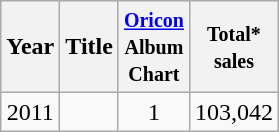<table class="wikitable">
<tr>
<th rowspan="1">Year</th>
<th rowspan="1">Title</th>
<th colspan="1"><small><a href='#'>Oricon</a><br>Album<br>Chart</small></th>
<th colspan="1"><small>Total*<br>sales</small></th>
</tr>
<tr>
<td align="center">2011</td>
<td></td>
<td align="center">1</td>
<td align="center">103,042</td>
</tr>
</table>
